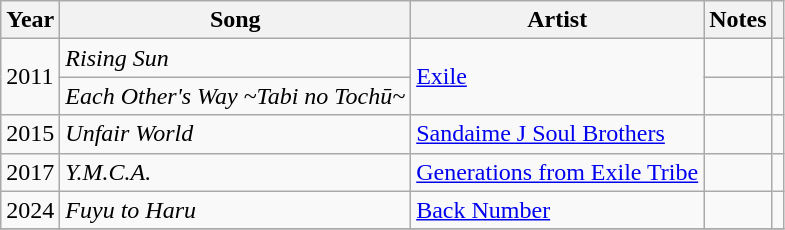<table class="wikitable">
<tr>
<th>Year</th>
<th>Song</th>
<th>Artist</th>
<th>Notes</th>
<th></th>
</tr>
<tr>
<td rowspan="2">2011</td>
<td><em>Rising Sun</em></td>
<td rowspan="2"><a href='#'>Exile</a></td>
<td></td>
<td></td>
</tr>
<tr>
<td><em>Each Other's Way ~Tabi no Tochū~</em></td>
<td></td>
<td></td>
</tr>
<tr>
<td>2015</td>
<td><em>Unfair World</em></td>
<td><a href='#'>Sandaime J Soul Brothers</a></td>
<td></td>
<td></td>
</tr>
<tr>
<td>2017</td>
<td><em>Y.M.C.A.</em></td>
<td><a href='#'>Generations from Exile Tribe</a></td>
<td></td>
<td></td>
</tr>
<tr>
<td>2024</td>
<td><em>Fuyu to Haru</em></td>
<td><a href='#'>Back Number</a></td>
<td></td>
<td></td>
</tr>
<tr>
</tr>
</table>
